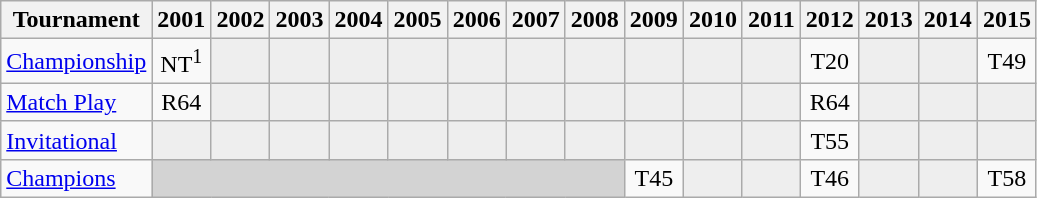<table class="wikitable" style="text-align:center;">
<tr>
<th>Tournament</th>
<th>2001</th>
<th>2002</th>
<th>2003</th>
<th>2004</th>
<th>2005</th>
<th>2006</th>
<th>2007</th>
<th>2008</th>
<th>2009</th>
<th>2010</th>
<th>2011</th>
<th>2012</th>
<th>2013</th>
<th>2014</th>
<th>2015</th>
</tr>
<tr>
<td align="left"><a href='#'>Championship</a></td>
<td>NT<sup>1</sup></td>
<td style="background:#eeeeee;"></td>
<td style="background:#eeeeee;"></td>
<td style="background:#eeeeee;"></td>
<td style="background:#eeeeee;"></td>
<td style="background:#eeeeee;"></td>
<td style="background:#eeeeee;"></td>
<td style="background:#eeeeee;"></td>
<td style="background:#eeeeee;"></td>
<td style="background:#eeeeee;"></td>
<td style="background:#eeeeee;"></td>
<td>T20</td>
<td style="background:#eeeeee;"></td>
<td style="background:#eeeeee;"></td>
<td>T49</td>
</tr>
<tr>
<td align="left"><a href='#'>Match Play</a></td>
<td>R64</td>
<td style="background:#eeeeee;"></td>
<td style="background:#eeeeee;"></td>
<td style="background:#eeeeee;"></td>
<td style="background:#eeeeee;"></td>
<td style="background:#eeeeee;"></td>
<td style="background:#eeeeee;"></td>
<td style="background:#eeeeee;"></td>
<td style="background:#eeeeee;"></td>
<td style="background:#eeeeee;"></td>
<td style="background:#eeeeee;"></td>
<td>R64</td>
<td style="background:#eeeeee;"></td>
<td style="background:#eeeeee;"></td>
<td style="background:#eeeeee;"></td>
</tr>
<tr>
<td align="left"><a href='#'>Invitational</a></td>
<td style="background:#eeeeee;"></td>
<td style="background:#eeeeee;"></td>
<td style="background:#eeeeee;"></td>
<td style="background:#eeeeee;"></td>
<td style="background:#eeeeee;"></td>
<td style="background:#eeeeee;"></td>
<td style="background:#eeeeee;"></td>
<td style="background:#eeeeee;"></td>
<td style="background:#eeeeee;"></td>
<td style="background:#eeeeee;"></td>
<td style="background:#eeeeee;"></td>
<td>T55</td>
<td style="background:#eeeeee;"></td>
<td style="background:#eeeeee;"></td>
<td style="background:#eeeeee;"></td>
</tr>
<tr>
<td align="left"><a href='#'>Champions</a></td>
<td colspan=8 style="background:#D3D3D3;"></td>
<td>T45</td>
<td style="background:#eeeeee;"></td>
<td style="background:#eeeeee;"></td>
<td>T46</td>
<td style="background:#eeeeee;"></td>
<td style="background:#eeeeee;"></td>
<td>T58</td>
</tr>
</table>
